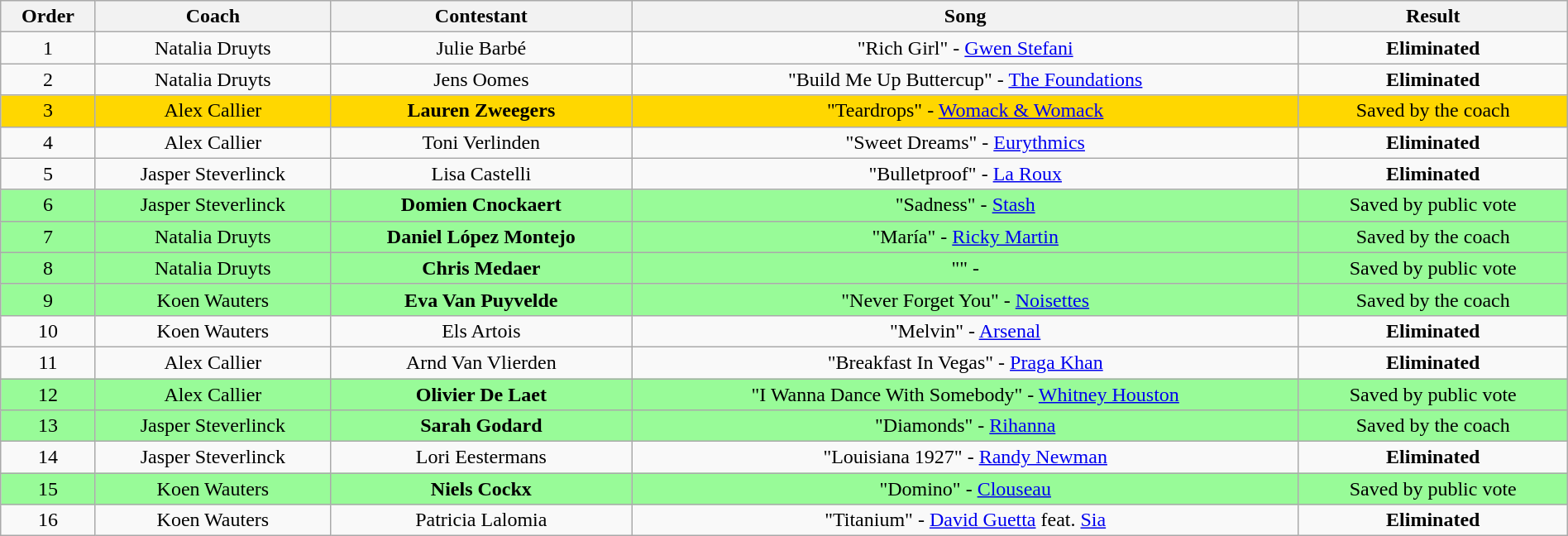<table class="wikitable sortable" style="text-align: center; width: 100%;">
<tr>
<th>Order</th>
<th>Coach</th>
<th>Contestant</th>
<th>Song</th>
<th>Result</th>
</tr>
<tr>
<td>1</td>
<td>Natalia Druyts</td>
<td>Julie Barbé</td>
<td>"Rich Girl" - <a href='#'>Gwen Stefani</a></td>
<td><strong>Eliminated</strong></td>
</tr>
<tr>
<td>2</td>
<td>Natalia Druyts</td>
<td>Jens Oomes</td>
<td>"Build Me Up Buttercup" - <a href='#'>The Foundations</a></td>
<td><strong>Eliminated</strong></td>
</tr>
<tr bgcolor=gold>
<td>3</td>
<td>Alex Callier</td>
<td><strong>Lauren Zweegers</strong></td>
<td>"Teardrops" - <a href='#'>Womack & Womack</a></td>
<td>Saved by the coach</td>
</tr>
<tr>
<td>4</td>
<td>Alex Callier</td>
<td>Toni Verlinden</td>
<td>"Sweet Dreams" - <a href='#'>Eurythmics</a></td>
<td><strong>Eliminated</strong></td>
</tr>
<tr>
<td>5</td>
<td>Jasper Steverlinck</td>
<td>Lisa Castelli</td>
<td>"Bulletproof" - <a href='#'>La Roux</a></td>
<td><strong>Eliminated</strong></td>
</tr>
<tr bgcolor=palegreen>
<td>6</td>
<td>Jasper Steverlinck</td>
<td><strong>Domien Cnockaert</strong></td>
<td>"Sadness" - <a href='#'>Stash</a></td>
<td>Saved by public vote</td>
</tr>
<tr bgcolor=palegreen>
<td>7</td>
<td>Natalia Druyts</td>
<td><strong>Daniel López Montejo</strong></td>
<td>"María" - <a href='#'>Ricky Martin</a></td>
<td>Saved by the coach</td>
</tr>
<tr bgcolor=palegreen>
<td>8</td>
<td>Natalia Druyts</td>
<td><strong>Chris Medaer</strong></td>
<td>"" - </td>
<td>Saved by public vote</td>
</tr>
<tr bgcolor=palegreen>
<td>9</td>
<td>Koen Wauters</td>
<td><strong>Eva Van Puyvelde</strong></td>
<td>"Never Forget You" - <a href='#'>Noisettes</a></td>
<td>Saved by the coach</td>
</tr>
<tr>
<td>10</td>
<td>Koen Wauters</td>
<td>Els Artois</td>
<td>"Melvin" - <a href='#'>Arsenal</a></td>
<td><strong>Eliminated</strong></td>
</tr>
<tr>
<td>11</td>
<td>Alex Callier</td>
<td>Arnd Van Vlierden</td>
<td>"Breakfast In Vegas" - <a href='#'>Praga Khan</a></td>
<td><strong>Eliminated</strong></td>
</tr>
<tr bgcolor=palegreen>
<td>12</td>
<td>Alex Callier</td>
<td><strong>Olivier De Laet</strong></td>
<td>"I Wanna Dance With Somebody" - <a href='#'>Whitney Houston</a></td>
<td>Saved by public vote</td>
</tr>
<tr bgcolor=palegreen>
<td>13</td>
<td>Jasper Steverlinck</td>
<td><strong>Sarah Godard</strong></td>
<td>"Diamonds" - <a href='#'>Rihanna</a></td>
<td>Saved by the coach</td>
</tr>
<tr>
<td>14</td>
<td>Jasper Steverlinck</td>
<td>Lori Eestermans</td>
<td>"Louisiana 1927" - <a href='#'>Randy Newman</a></td>
<td><strong>Eliminated</strong></td>
</tr>
<tr bgcolor=palegreen>
<td>15</td>
<td>Koen Wauters</td>
<td><strong>Niels Cockx</strong></td>
<td>"Domino" - <a href='#'>Clouseau</a></td>
<td>Saved by public vote</td>
</tr>
<tr>
<td>16</td>
<td>Koen Wauters</td>
<td>Patricia Lalomia</td>
<td>"Titanium" - <a href='#'>David Guetta</a> feat. <a href='#'>Sia</a></td>
<td><strong>Eliminated</strong></td>
</tr>
</table>
